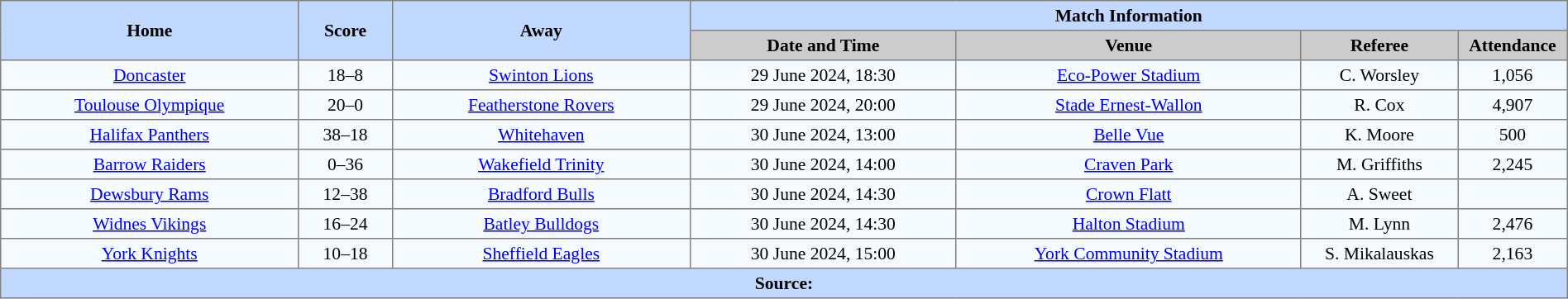<table border=1 style="border-collapse:collapse; font-size:90%; text-align:center;" cellpadding=3 cellspacing=0 width=100%>
<tr bgcolor=#C1D8FF>
<th scope="col" rowspan=2 width=19%>Home</th>
<th scope="col" rowspan=2 width=6%>Score</th>
<th scope="col" rowspan=2 width=19%>Away</th>
<th colspan=6>Match Information</th>
</tr>
<tr bgcolor=#CCCCCC>
<th scope="col" width=17%>Date and Time</th>
<th scope="col" width=22%>Venue</th>
<th scope="col" width=10%>Referee</th>
<th scope="col" width=7%>Attendance</th>
</tr>
<tr bgcolor=#F5FAFF>
<td> <a href='#'>Doncaster</a></td>
<td>18–8</td>
<td> <a href='#'>Swinton Lions</a></td>
<td>29 June 2024, 18:30</td>
<td><a href='#'>Eco-Power Stadium</a></td>
<td>C. Worsley</td>
<td>1,056</td>
</tr>
<tr bgcolor=#F5FAFF>
<td> <a href='#'>Toulouse Olympique</a></td>
<td>20–0</td>
<td> <a href='#'>Featherstone Rovers</a></td>
<td>29 June 2024, 20:00</td>
<td><a href='#'>Stade Ernest-Wallon</a></td>
<td>R. Cox</td>
<td>4,907</td>
</tr>
<tr bgcolor=#F5FAFF>
<td> <a href='#'>Halifax Panthers</a></td>
<td>38–18</td>
<td> <a href='#'>Whitehaven</a></td>
<td>30 June 2024, 13:00</td>
<td><a href='#'>Belle Vue</a></td>
<td>K. Moore</td>
<td>500</td>
</tr>
<tr bgcolor=#F5FAFF>
<td> <a href='#'>Barrow Raiders</a></td>
<td>0–36</td>
<td> <a href='#'>Wakefield Trinity</a></td>
<td>30 June 2024, 14:00</td>
<td><a href='#'>Craven Park</a></td>
<td>M. Griffiths</td>
<td>2,245</td>
</tr>
<tr bgcolor=#F5FAFF>
<td> <a href='#'>Dewsbury Rams</a></td>
<td>12–38</td>
<td> <a href='#'>Bradford Bulls</a></td>
<td>30 June 2024, 14:30</td>
<td><a href='#'>Crown Flatt</a></td>
<td>A. Sweet</td>
<td></td>
</tr>
<tr bgcolor=#F5FAFF>
<td> <a href='#'>Widnes Vikings</a></td>
<td>16–24</td>
<td> <a href='#'>Batley Bulldogs</a></td>
<td>30 June 2024, 14:30</td>
<td><a href='#'>Halton Stadium</a></td>
<td>M. Lynn</td>
<td>2,476</td>
</tr>
<tr bgcolor=#F5FAFF>
<td> <a href='#'>York Knights</a></td>
<td>10–18</td>
<td> <a href='#'>Sheffield Eagles</a></td>
<td>30 June 2024, 15:00</td>
<td><a href='#'>York Community Stadium</a></td>
<td>S. Mikalauskas</td>
<td>2,163</td>
</tr>
<tr style="background:#c1d8ff;">
<th colspan=7>Source:</th>
</tr>
</table>
